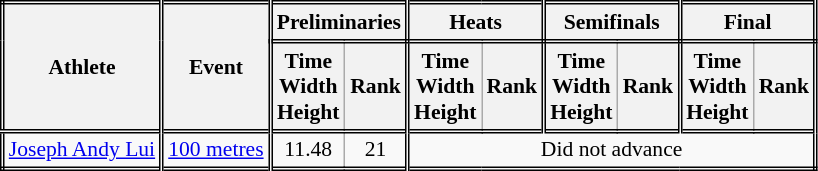<table class=wikitable style="font-size:90%; border: double;">
<tr>
<th rowspan="2" style="border-right:double">Athlete</th>
<th rowspan="2" style="border-right:double">Event</th>
<th colspan="2" style="border-right:double; border-bottom:double;">Preliminaries</th>
<th colspan="2" style="border-right:double; border-bottom:double;">Heats</th>
<th colspan="2" style="border-right:double; border-bottom:double;">Semifinals</th>
<th colspan="2" style="border-right:double; border-bottom:double;">Final</th>
</tr>
<tr>
<th>Time<br>Width<br>Height</th>
<th style="border-right:double">Rank</th>
<th>Time<br>Width<br>Height</th>
<th style="border-right:double">Rank</th>
<th>Time<br>Width<br>Height</th>
<th style="border-right:double">Rank</th>
<th>Time<br>Width<br>Height</th>
<th style="border-right:double">Rank</th>
</tr>
<tr style="border-top: double;">
<td style="border-right:double"><a href='#'>Joseph Andy Lui</a></td>
<td style="border-right:double"><a href='#'>100 metres</a></td>
<td align=center>11.48</td>
<td style="border-right:double" align=center>21</td>
<td colspan="6" align=center>Did not advance</td>
</tr>
</table>
